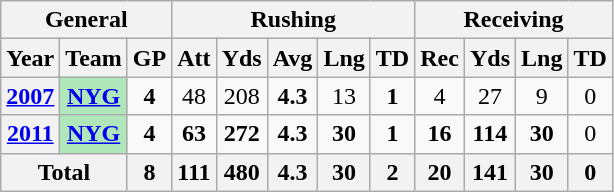<table class="wikitable">
<tr>
<th colspan="3">General</th>
<th colspan="5" style="text-align:center;">Rushing</th>
<th colspan="4" style="text-align:center;">Receiving</th>
</tr>
<tr>
<th>Year</th>
<th>Team</th>
<th>GP</th>
<th>Att</th>
<th>Yds</th>
<th>Avg</th>
<th>Lng</th>
<th>TD</th>
<th>Rec</th>
<th>Yds</th>
<th>Lng</th>
<th>TD</th>
</tr>
<tr style="text-align:center;">
<th><a href='#'>2007</a></th>
<th style="background:#afe6ba;"><a href='#'>NYG</a></th>
<td><strong>4</strong></td>
<td>48</td>
<td>208</td>
<td><strong>4.3</strong></td>
<td>13</td>
<td><strong>1</strong></td>
<td>4</td>
<td>27</td>
<td>9</td>
<td>0</td>
</tr>
<tr style="text-align:center;">
<th><a href='#'>2011</a></th>
<th style="background:#afe6ba;"><a href='#'>NYG</a></th>
<td><strong>4</strong></td>
<td><strong>63</strong></td>
<td><strong>272</strong></td>
<td><strong>4.3</strong></td>
<td><strong>30</strong></td>
<td><strong>1</strong></td>
<td><strong>16</strong></td>
<td><strong>114</strong></td>
<td><strong>30</strong></td>
<td>0</td>
</tr>
<tr>
<th colspan="2">Total</th>
<th>8</th>
<th>111</th>
<th>480</th>
<th>4.3</th>
<th>30</th>
<th>2</th>
<th>20</th>
<th>141</th>
<th>30</th>
<th>0</th>
</tr>
</table>
